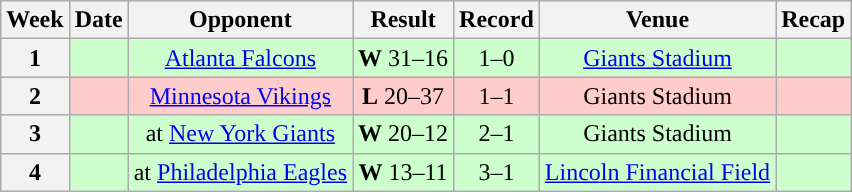<table class="wikitable" style="text-align:center">
<tr>
<th>Week</th>
<th>Date</th>
<th>Opponent</th>
<th>Result</th>
<th>Record</th>
<th>Venue</th>
<th>Recap</th>
</tr>
<tr style="background:#cfc">
<th>1</th>
<td></td>
<td><a href='#'>Atlanta Falcons</a></td>
<td><strong>W</strong> 31–16</td>
<td>1–0</td>
<td><a href='#'>Giants Stadium</a></td>
<td></td>
</tr>
<tr style="background:#fcc">
<th>2</th>
<td></td>
<td><a href='#'>Minnesota Vikings</a></td>
<td><strong>L</strong> 20–37</td>
<td>1–1</td>
<td>Giants Stadium</td>
<td></td>
</tr>
<tr style="background:#cfc">
<th>3</th>
<td></td>
<td>at <a href='#'>New York Giants</a></td>
<td><strong>W</strong> 20–12</td>
<td>2–1</td>
<td>Giants Stadium</td>
<td></td>
</tr>
<tr style="background:#cfc">
<th>4</th>
<td></td>
<td>at <a href='#'>Philadelphia Eagles</a></td>
<td><strong>W</strong> 13–11</td>
<td>3–1</td>
<td><a href='#'>Lincoln Financial Field</a></td>
<td></td>
</tr>
</table>
